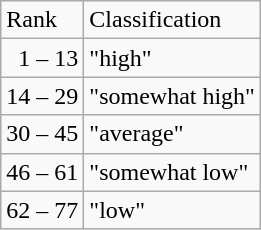<table class="wikitable" ---valign=top>
<tr>
<td>Rank</td>
<td>Classification</td>
</tr>
<tr>
<td>  1 – 13</td>
<td>"high"</td>
</tr>
<tr>
<td>14 – 29</td>
<td>"somewhat high"</td>
</tr>
<tr>
<td>30 – 45</td>
<td>"average"</td>
</tr>
<tr>
<td>46 – 61</td>
<td>"somewhat low"</td>
</tr>
<tr>
<td>62 – 77</td>
<td>"low"</td>
</tr>
</table>
